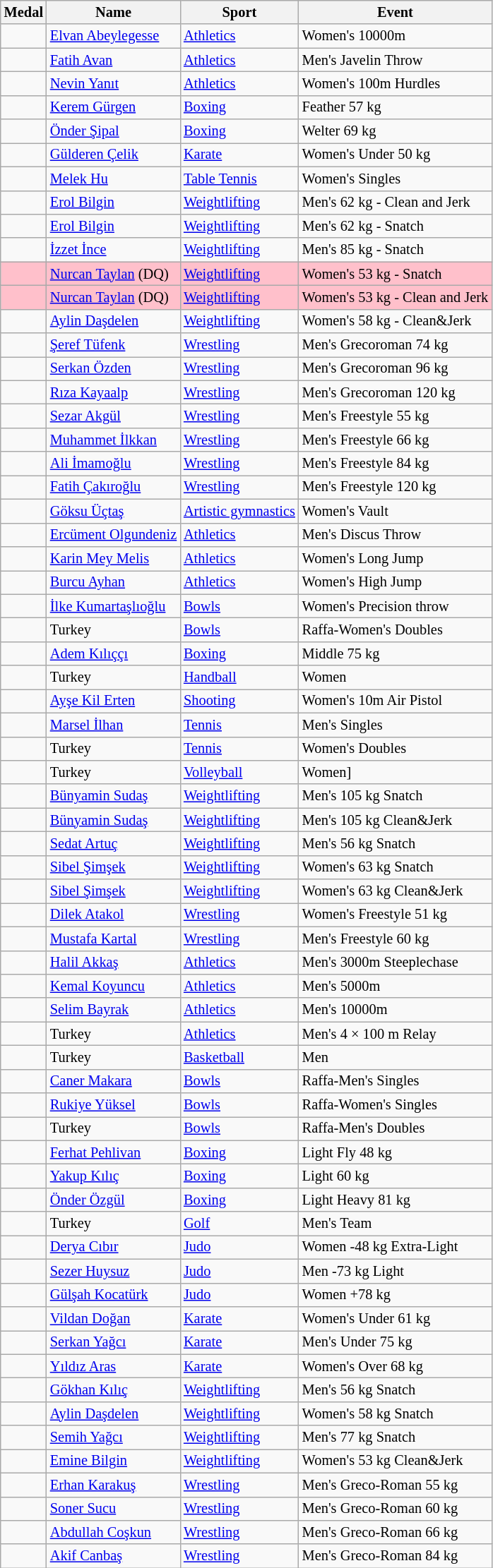<table class="wikitable" style="font-size:85%">
<tr>
<th>Medal</th>
<th>Name</th>
<th>Sport</th>
<th>Event</th>
</tr>
<tr>
<td></td>
<td><a href='#'>Elvan Abeylegesse</a></td>
<td><a href='#'>Athletics</a></td>
<td>Women's 10000m</td>
</tr>
<tr>
<td></td>
<td><a href='#'>Fatih Avan</a></td>
<td><a href='#'>Athletics</a></td>
<td>Men's Javelin Throw</td>
</tr>
<tr>
<td></td>
<td><a href='#'>Nevin Yanıt</a></td>
<td><a href='#'>Athletics</a></td>
<td>Women's 100m Hurdles</td>
</tr>
<tr>
<td></td>
<td><a href='#'>Kerem Gürgen</a></td>
<td><a href='#'>Boxing</a></td>
<td>Feather 57 kg</td>
</tr>
<tr>
<td></td>
<td><a href='#'>Önder Şipal</a></td>
<td><a href='#'>Boxing</a></td>
<td>Welter 69 kg</td>
</tr>
<tr>
<td></td>
<td><a href='#'>Gülderen Çelik</a></td>
<td><a href='#'>Karate</a></td>
<td>Women's Under 50 kg</td>
</tr>
<tr>
<td></td>
<td><a href='#'>Melek Hu</a></td>
<td><a href='#'>Table Tennis</a></td>
<td>Women's Singles</td>
</tr>
<tr>
<td></td>
<td><a href='#'>Erol Bilgin</a></td>
<td><a href='#'>Weightlifting</a></td>
<td>Men's 62 kg - Clean and Jerk</td>
</tr>
<tr>
<td></td>
<td><a href='#'>Erol Bilgin</a></td>
<td><a href='#'>Weightlifting</a></td>
<td>Men's 62 kg - Snatch</td>
</tr>
<tr>
<td></td>
<td><a href='#'>İzzet İnce</a></td>
<td><a href='#'>Weightlifting</a></td>
<td>Men's 85 kg - Snatch</td>
</tr>
<tr bgcolor=pink>
<td></td>
<td><a href='#'>Nurcan Taylan</a> (DQ)</td>
<td><a href='#'>Weightlifting</a></td>
<td>Women's 53 kg - Snatch</td>
</tr>
<tr bgcolor=pink>
<td></td>
<td><a href='#'>Nurcan Taylan</a> (DQ)</td>
<td><a href='#'>Weightlifting</a></td>
<td>Women's 53 kg - Clean and Jerk</td>
</tr>
<tr>
<td></td>
<td><a href='#'>Aylin Daşdelen</a></td>
<td><a href='#'>Weightlifting</a></td>
<td>Women's 58 kg - Clean&Jerk</td>
</tr>
<tr>
<td></td>
<td><a href='#'>Şeref Tüfenk</a></td>
<td><a href='#'>Wrestling</a></td>
<td>Men's Grecoroman 74 kg</td>
</tr>
<tr>
<td></td>
<td><a href='#'>Serkan Özden</a></td>
<td><a href='#'>Wrestling</a></td>
<td>Men's Grecoroman 96 kg</td>
</tr>
<tr>
<td></td>
<td><a href='#'>Rıza Kayaalp</a></td>
<td><a href='#'>Wrestling</a></td>
<td>Men's Grecoroman 120 kg</td>
</tr>
<tr>
<td></td>
<td><a href='#'>Sezar Akgül</a></td>
<td><a href='#'>Wrestling</a></td>
<td>Men's Freestyle 55 kg</td>
</tr>
<tr>
<td></td>
<td><a href='#'>Muhammet İlkkan</a></td>
<td><a href='#'>Wrestling</a></td>
<td>Men's Freestyle 66 kg</td>
</tr>
<tr>
<td></td>
<td><a href='#'>Ali İmamoğlu</a></td>
<td><a href='#'>Wrestling</a></td>
<td>Men's Freestyle 84 kg</td>
</tr>
<tr>
<td></td>
<td><a href='#'>Fatih Çakıroğlu</a></td>
<td><a href='#'>Wrestling</a></td>
<td>Men's Freestyle 120 kg</td>
</tr>
<tr>
<td></td>
<td><a href='#'>Göksu Üçtaş</a></td>
<td><a href='#'>Artistic gymnastics</a></td>
<td>Women's Vault</td>
</tr>
<tr>
<td></td>
<td><a href='#'>Ercüment Olgundeniz</a></td>
<td><a href='#'>Athletics</a></td>
<td>Men's Discus Throw</td>
</tr>
<tr>
<td></td>
<td><a href='#'>Karin Mey Melis</a></td>
<td><a href='#'>Athletics</a></td>
<td>Women's Long Jump</td>
</tr>
<tr>
<td></td>
<td><a href='#'>Burcu Ayhan</a></td>
<td><a href='#'>Athletics</a></td>
<td>Women's High Jump</td>
</tr>
<tr>
<td></td>
<td><a href='#'>İlke Kumartaşlıoğlu</a></td>
<td><a href='#'>Bowls</a></td>
<td>Women's Precision throw</td>
</tr>
<tr>
<td></td>
<td>Turkey</td>
<td><a href='#'>Bowls</a></td>
<td>Raffa-Women's Doubles</td>
</tr>
<tr>
<td></td>
<td><a href='#'>Adem Kılıççı</a></td>
<td><a href='#'>Boxing</a></td>
<td>Middle 75 kg</td>
</tr>
<tr>
<td></td>
<td>Turkey</td>
<td><a href='#'>Handball</a></td>
<td>Women</td>
</tr>
<tr>
<td></td>
<td><a href='#'>Ayşe Kil Erten</a></td>
<td><a href='#'>Shooting</a></td>
<td>Women's 10m Air Pistol</td>
</tr>
<tr>
<td></td>
<td><a href='#'>Marsel İlhan</a></td>
<td><a href='#'>Tennis</a></td>
<td>Men's Singles</td>
</tr>
<tr>
<td></td>
<td>Turkey</td>
<td><a href='#'>Tennis</a></td>
<td>Women's Doubles</td>
</tr>
<tr>
<td></td>
<td>Turkey</td>
<td><a href='#'>Volleyball</a></td>
<td>Women]</td>
</tr>
<tr>
<td></td>
<td><a href='#'>Bünyamin Sudaş</a></td>
<td><a href='#'>Weightlifting</a></td>
<td>Men's 105 kg Snatch</td>
</tr>
<tr>
<td></td>
<td><a href='#'>Bünyamin Sudaş</a></td>
<td><a href='#'>Weightlifting</a></td>
<td>Men's 105 kg Clean&Jerk</td>
</tr>
<tr>
<td></td>
<td><a href='#'>Sedat Artuç</a></td>
<td><a href='#'>Weightlifting</a></td>
<td>Men's 56 kg Snatch</td>
</tr>
<tr>
<td></td>
<td><a href='#'>Sibel Şimşek</a></td>
<td><a href='#'>Weightlifting</a></td>
<td>Women's 63 kg Snatch</td>
</tr>
<tr>
<td></td>
<td><a href='#'>Sibel Şimşek</a></td>
<td><a href='#'>Weightlifting</a></td>
<td>Women's 63 kg Clean&Jerk</td>
</tr>
<tr>
<td></td>
<td><a href='#'>Dilek Atakol</a></td>
<td><a href='#'>Wrestling</a></td>
<td>Women's Freestyle 51 kg</td>
</tr>
<tr>
<td></td>
<td><a href='#'>Mustafa Kartal</a></td>
<td><a href='#'>Wrestling</a></td>
<td>Men's Freestyle 60 kg</td>
</tr>
<tr>
<td></td>
<td><a href='#'>Halil Akkaş</a></td>
<td><a href='#'>Athletics</a></td>
<td>Men's 3000m Steeplechase</td>
</tr>
<tr>
<td></td>
<td><a href='#'>Kemal Koyuncu</a></td>
<td><a href='#'>Athletics</a></td>
<td>Men's 5000m</td>
</tr>
<tr>
<td></td>
<td><a href='#'>Selim Bayrak</a></td>
<td><a href='#'>Athletics</a></td>
<td>Men's 10000m</td>
</tr>
<tr>
<td></td>
<td>Turkey</td>
<td><a href='#'>Athletics</a></td>
<td>Men's 4 × 100 m Relay</td>
</tr>
<tr>
<td></td>
<td>Turkey</td>
<td><a href='#'>Basketball</a></td>
<td>Men</td>
</tr>
<tr>
<td></td>
<td><a href='#'>Caner Makara</a></td>
<td><a href='#'>Bowls</a></td>
<td>Raffa-Men's Singles</td>
</tr>
<tr>
<td></td>
<td><a href='#'>Rukiye Yüksel</a></td>
<td><a href='#'>Bowls</a></td>
<td>Raffa-Women's Singles</td>
</tr>
<tr>
<td></td>
<td>Turkey</td>
<td><a href='#'>Bowls</a></td>
<td>Raffa-Men's Doubles</td>
</tr>
<tr>
<td></td>
<td><a href='#'>Ferhat Pehlivan</a></td>
<td><a href='#'>Boxing</a></td>
<td>Light Fly 48 kg</td>
</tr>
<tr>
<td></td>
<td><a href='#'>Yakup Kılıç</a></td>
<td><a href='#'>Boxing</a></td>
<td>Light 60 kg</td>
</tr>
<tr>
<td></td>
<td><a href='#'>Önder Özgül</a></td>
<td><a href='#'>Boxing</a></td>
<td>Light Heavy 81 kg</td>
</tr>
<tr>
<td></td>
<td>Turkey</td>
<td><a href='#'>Golf</a></td>
<td>Men's Team</td>
</tr>
<tr>
<td></td>
<td><a href='#'>Derya Cıbır</a></td>
<td><a href='#'>Judo</a></td>
<td>Women -48 kg Extra-Light</td>
</tr>
<tr>
<td></td>
<td><a href='#'>Sezer Huysuz</a></td>
<td><a href='#'>Judo</a></td>
<td>Men -73 kg Light</td>
</tr>
<tr>
<td></td>
<td><a href='#'>Gülşah Kocatürk</a></td>
<td><a href='#'>Judo</a></td>
<td>Women +78 kg</td>
</tr>
<tr>
<td></td>
<td><a href='#'>Vildan Doğan</a></td>
<td><a href='#'>Karate</a></td>
<td>Women's Under 61 kg</td>
</tr>
<tr>
<td></td>
<td><a href='#'>Serkan Yağcı</a></td>
<td><a href='#'>Karate</a></td>
<td>Men's Under 75 kg</td>
</tr>
<tr>
<td></td>
<td><a href='#'>Yıldız Aras</a></td>
<td><a href='#'>Karate</a></td>
<td>Women's Over 68 kg</td>
</tr>
<tr>
<td></td>
<td><a href='#'>Gökhan Kılıç</a></td>
<td><a href='#'>Weightlifting</a></td>
<td>Men's 56 kg Snatch</td>
</tr>
<tr>
<td></td>
<td><a href='#'>Aylin Daşdelen</a></td>
<td><a href='#'>Weightlifting</a></td>
<td>Women's 58 kg Snatch</td>
</tr>
<tr>
<td></td>
<td><a href='#'>Semih Yağcı</a></td>
<td><a href='#'>Weightlifting</a></td>
<td>Men's 77 kg Snatch</td>
</tr>
<tr>
<td></td>
<td><a href='#'>Emine Bilgin</a></td>
<td><a href='#'>Weightlifting</a></td>
<td>Women's 53 kg Clean&Jerk</td>
</tr>
<tr>
<td></td>
<td><a href='#'>Erhan Karakuş</a></td>
<td><a href='#'>Wrestling</a></td>
<td>Men's Greco-Roman 55 kg</td>
</tr>
<tr>
<td></td>
<td><a href='#'>Soner Sucu</a></td>
<td><a href='#'>Wrestling</a></td>
<td>Men's Greco-Roman 60 kg</td>
</tr>
<tr>
<td></td>
<td><a href='#'>Abdullah Coşkun</a></td>
<td><a href='#'>Wrestling</a></td>
<td>Men's Greco-Roman 66 kg</td>
</tr>
<tr>
<td></td>
<td><a href='#'>Akif Canbaş</a></td>
<td><a href='#'>Wrestling</a></td>
<td>Men's Greco-Roman 84 kg</td>
</tr>
</table>
